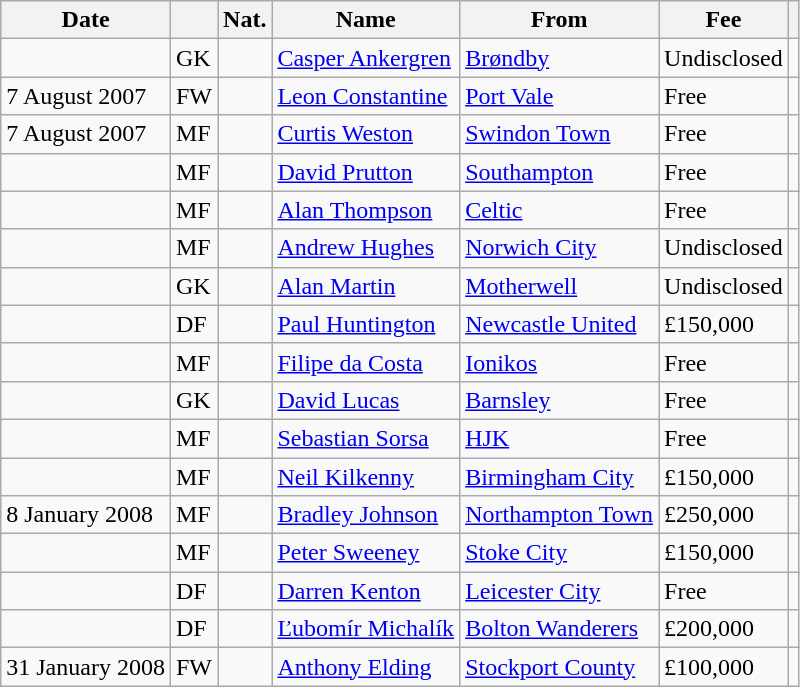<table class="wikitable">
<tr>
<th>Date</th>
<th></th>
<th>Nat.</th>
<th>Name</th>
<th>From</th>
<th>Fee</th>
<th></th>
</tr>
<tr>
<td></td>
<td>GK</td>
<td></td>
<td><a href='#'>Casper Ankergren</a></td>
<td><a href='#'>Brøndby</a></td>
<td>Undisclosed</td>
<td></td>
</tr>
<tr>
<td>7 August 2007</td>
<td>FW</td>
<td></td>
<td><a href='#'>Leon Constantine</a></td>
<td><a href='#'>Port Vale</a></td>
<td>Free</td>
<td></td>
</tr>
<tr>
<td>7 August 2007</td>
<td>MF</td>
<td></td>
<td><a href='#'>Curtis Weston</a></td>
<td><a href='#'>Swindon Town</a></td>
<td>Free</td>
<td></td>
</tr>
<tr>
<td></td>
<td>MF</td>
<td></td>
<td><a href='#'>David Prutton</a></td>
<td><a href='#'>Southampton</a></td>
<td>Free</td>
<td></td>
</tr>
<tr>
<td></td>
<td>MF</td>
<td></td>
<td><a href='#'>Alan Thompson</a></td>
<td><a href='#'>Celtic</a></td>
<td>Free</td>
<td></td>
</tr>
<tr>
<td></td>
<td>MF</td>
<td></td>
<td><a href='#'>Andrew Hughes</a></td>
<td><a href='#'>Norwich City</a></td>
<td>Undisclosed</td>
<td></td>
</tr>
<tr>
<td></td>
<td>GK</td>
<td></td>
<td><a href='#'>Alan Martin</a></td>
<td><a href='#'>Motherwell</a></td>
<td>Undisclosed</td>
<td></td>
</tr>
<tr>
<td></td>
<td>DF</td>
<td></td>
<td><a href='#'>Paul Huntington</a></td>
<td><a href='#'>Newcastle United</a></td>
<td>£150,000</td>
<td></td>
</tr>
<tr>
<td></td>
<td>MF</td>
<td></td>
<td><a href='#'>Filipe da Costa</a></td>
<td><a href='#'>Ionikos</a></td>
<td>Free</td>
<td></td>
</tr>
<tr>
<td></td>
<td>GK</td>
<td></td>
<td><a href='#'>David Lucas</a></td>
<td><a href='#'>Barnsley</a></td>
<td>Free</td>
<td></td>
</tr>
<tr>
<td></td>
<td>MF</td>
<td></td>
<td><a href='#'>Sebastian Sorsa</a></td>
<td><a href='#'>HJK</a></td>
<td>Free</td>
<td></td>
</tr>
<tr>
<td></td>
<td>MF</td>
<td></td>
<td><a href='#'>Neil Kilkenny</a></td>
<td><a href='#'>Birmingham City</a></td>
<td>£150,000</td>
<td></td>
</tr>
<tr>
<td>8 January 2008</td>
<td>MF</td>
<td></td>
<td><a href='#'>Bradley Johnson</a></td>
<td><a href='#'>Northampton Town</a></td>
<td>£250,000</td>
<td></td>
</tr>
<tr>
<td></td>
<td>MF</td>
<td></td>
<td><a href='#'>Peter Sweeney</a></td>
<td><a href='#'>Stoke City</a></td>
<td>£150,000</td>
<td></td>
</tr>
<tr>
<td></td>
<td>DF</td>
<td></td>
<td><a href='#'>Darren Kenton</a></td>
<td><a href='#'>Leicester City</a></td>
<td>Free</td>
<td></td>
</tr>
<tr>
<td></td>
<td>DF</td>
<td></td>
<td><a href='#'>Ľubomír Michalík</a></td>
<td><a href='#'>Bolton Wanderers</a></td>
<td>£200,000</td>
<td></td>
</tr>
<tr>
<td>31 January 2008</td>
<td>FW</td>
<td></td>
<td><a href='#'>Anthony Elding</a></td>
<td><a href='#'>Stockport County</a></td>
<td>£100,000</td>
<td></td>
</tr>
</table>
